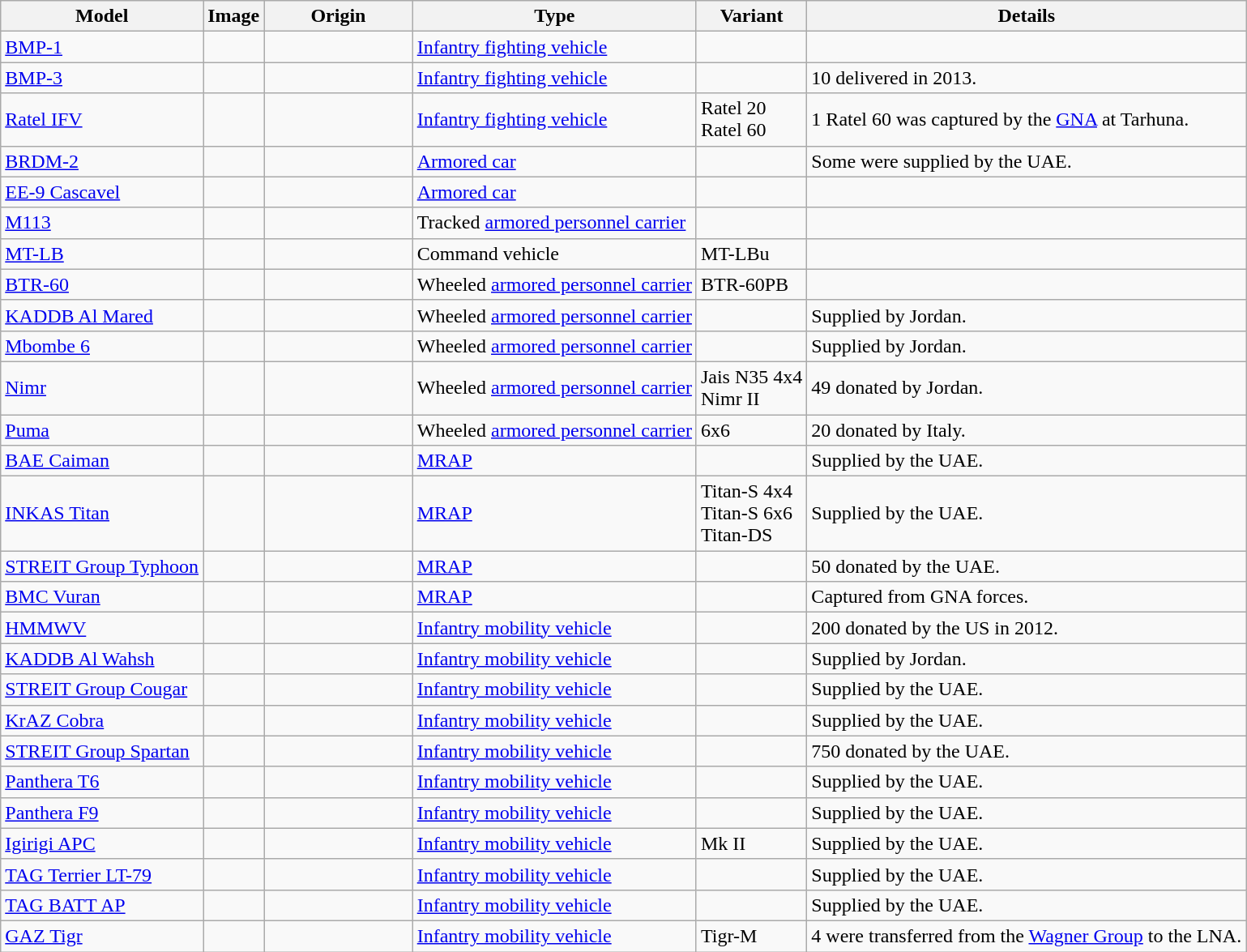<table class="wikitable sortable">
<tr>
<th>Model</th>
<th>Image</th>
<th style="width:115px;">Origin</th>
<th>Type</th>
<th>Variant</th>
<th>Details</th>
</tr>
<tr>
<td><a href='#'>BMP-1</a></td>
<td></td>
<td></td>
<td><a href='#'>Infantry fighting vehicle</a></td>
<td></td>
<td></td>
</tr>
<tr>
<td><a href='#'>BMP-3</a></td>
<td></td>
<td></td>
<td><a href='#'>Infantry fighting vehicle</a></td>
<td></td>
<td>10 delivered in 2013.</td>
</tr>
<tr>
<td><a href='#'>Ratel IFV</a></td>
<td></td>
<td></td>
<td><a href='#'>Infantry fighting vehicle</a></td>
<td>Ratel 20 <br> Ratel 60</td>
<td>1 Ratel 60 was captured by the <a href='#'>GNA</a> at Tarhuna.</td>
</tr>
<tr>
<td><a href='#'>BRDM-2</a></td>
<td></td>
<td> <br> </td>
<td><a href='#'>Armored car</a></td>
<td></td>
<td>Some were supplied by the UAE.</td>
</tr>
<tr>
<td><a href='#'>EE-9 Cascavel</a></td>
<td></td>
<td></td>
<td><a href='#'>Armored car</a></td>
<td></td>
<td></td>
</tr>
<tr>
<td><a href='#'>M113</a></td>
<td></td>
<td></td>
<td>Tracked <a href='#'>armored personnel carrier</a></td>
<td></td>
<td></td>
</tr>
<tr>
<td><a href='#'>MT-LB</a></td>
<td></td>
<td></td>
<td>Command vehicle</td>
<td>MT-LBu</td>
<td></td>
</tr>
<tr>
<td><a href='#'>BTR-60</a></td>
<td></td>
<td></td>
<td>Wheeled <a href='#'>armored personnel carrier</a></td>
<td>BTR-60PB</td>
<td></td>
</tr>
<tr>
<td><a href='#'>KADDB Al Mared</a></td>
<td></td>
<td></td>
<td>Wheeled <a href='#'>armored personnel carrier</a></td>
<td></td>
<td>Supplied by Jordan.</td>
</tr>
<tr>
<td><a href='#'>Mbombe 6</a></td>
<td></td>
<td></td>
<td>Wheeled <a href='#'>armored personnel carrier</a></td>
<td></td>
<td>Supplied by Jordan.</td>
</tr>
<tr>
<td><a href='#'>Nimr</a></td>
<td></td>
<td></td>
<td>Wheeled <a href='#'>armored personnel carrier</a></td>
<td>Jais N35 4x4<br>Nimr II</td>
<td>49 donated by Jordan.</td>
</tr>
<tr>
<td><a href='#'>Puma</a></td>
<td></td>
<td></td>
<td>Wheeled <a href='#'>armored personnel carrier</a></td>
<td>6x6</td>
<td>20 donated by Italy.</td>
</tr>
<tr>
<td><a href='#'>BAE Caiman</a></td>
<td></td>
<td></td>
<td><a href='#'>MRAP</a></td>
<td></td>
<td>Supplied by the UAE.</td>
</tr>
<tr>
<td><a href='#'>INKAS Titan</a></td>
<td></td>
<td></td>
<td><a href='#'>MRAP</a></td>
<td>Titan-S 4x4<br>Titan-S 6x6<br>Titan-DS</td>
<td>Supplied by the UAE.</td>
</tr>
<tr>
<td><a href='#'>STREIT Group Typhoon</a></td>
<td></td>
<td></td>
<td><a href='#'>MRAP</a></td>
<td></td>
<td>50 donated by the UAE.</td>
</tr>
<tr>
<td><a href='#'>BMC Vuran</a></td>
<td></td>
<td></td>
<td><a href='#'>MRAP</a></td>
<td></td>
<td>Captured from GNA forces.</td>
</tr>
<tr>
<td><a href='#'>HMMWV</a></td>
<td></td>
<td></td>
<td><a href='#'>Infantry mobility vehicle</a></td>
<td></td>
<td>200 donated by the US in 2012.</td>
</tr>
<tr>
<td><a href='#'>KADDB Al Wahsh</a></td>
<td></td>
<td></td>
<td><a href='#'>Infantry mobility vehicle</a></td>
<td></td>
<td>Supplied by Jordan.</td>
</tr>
<tr>
<td><a href='#'>STREIT Group Cougar</a></td>
<td></td>
<td></td>
<td><a href='#'>Infantry mobility vehicle</a></td>
<td></td>
<td>Supplied by the UAE.</td>
</tr>
<tr>
<td><a href='#'>KrAZ Cobra</a></td>
<td></td>
<td></td>
<td><a href='#'>Infantry mobility vehicle</a></td>
<td></td>
<td>Supplied by the UAE.</td>
</tr>
<tr>
<td><a href='#'>STREIT Group Spartan</a></td>
<td></td>
<td></td>
<td><a href='#'>Infantry mobility vehicle</a></td>
<td></td>
<td>750 donated by the UAE.</td>
</tr>
<tr>
<td><a href='#'>Panthera T6</a></td>
<td></td>
<td></td>
<td><a href='#'>Infantry mobility vehicle</a></td>
<td></td>
<td>Supplied by the UAE.</td>
</tr>
<tr>
<td><a href='#'>Panthera F9</a></td>
<td></td>
<td></td>
<td><a href='#'>Infantry mobility vehicle</a></td>
<td></td>
<td>Supplied by the UAE.</td>
</tr>
<tr>
<td><a href='#'>Igirigi APC</a></td>
<td></td>
<td></td>
<td><a href='#'>Infantry mobility vehicle</a></td>
<td>Mk II</td>
<td>Supplied by the UAE.</td>
</tr>
<tr>
<td><a href='#'>TAG Terrier LT-79</a></td>
<td></td>
<td></td>
<td><a href='#'>Infantry mobility vehicle</a></td>
<td></td>
<td>Supplied by the UAE.</td>
</tr>
<tr>
<td><a href='#'>TAG BATT AP</a></td>
<td></td>
<td></td>
<td><a href='#'>Infantry mobility vehicle</a></td>
<td></td>
<td>Supplied by the UAE.</td>
</tr>
<tr>
<td><a href='#'>GAZ Tigr</a></td>
<td></td>
<td></td>
<td><a href='#'>Infantry mobility vehicle</a></td>
<td>Tigr-M</td>
<td>4 were transferred from the <a href='#'>Wagner Group</a> to the LNA.</td>
</tr>
</table>
